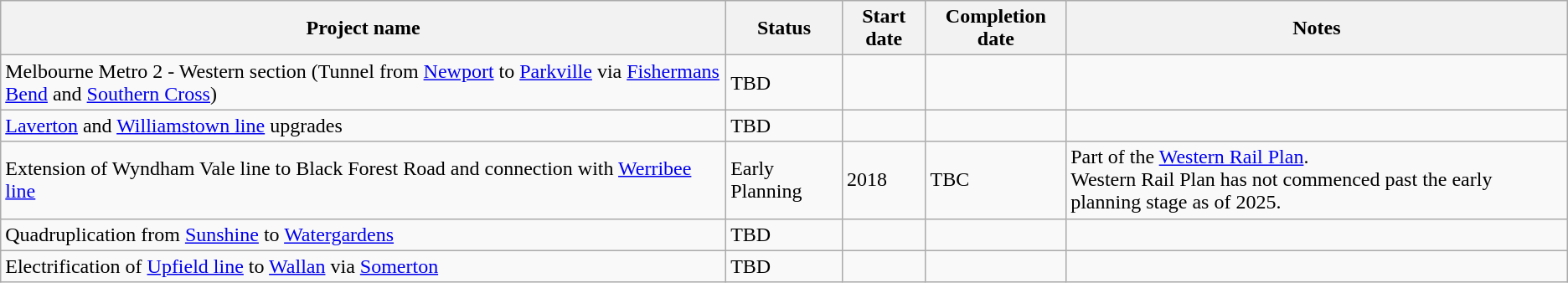<table class="wikitable sortable">
<tr>
<th>Project name</th>
<th>Status</th>
<th>Start date</th>
<th>Completion date</th>
<th>Notes</th>
</tr>
<tr>
<td>Melbourne Metro 2 - Western section (Tunnel from <a href='#'>Newport</a> to <a href='#'>Parkville</a> via <a href='#'>Fishermans Bend</a> and <a href='#'>Southern Cross</a>)</td>
<td>TBD</td>
<td></td>
<td></td>
<td></td>
</tr>
<tr>
<td><a href='#'>Laverton</a> and <a href='#'>Williamstown line</a> upgrades</td>
<td>TBD</td>
<td></td>
<td></td>
<td></td>
</tr>
<tr>
<td>Extension of Wyndham Vale line to Black Forest Road and connection with <a href='#'>Werribee line</a></td>
<td>Early Planning</td>
<td>2018</td>
<td>TBC</td>
<td>Part of the <a href='#'>Western Rail Plan</a>.<br>Western Rail Plan has not commenced past the early planning stage as of 2025.</td>
</tr>
<tr>
<td>Quadruplication from <a href='#'>Sunshine</a> to <a href='#'>Watergardens</a></td>
<td>TBD</td>
<td></td>
<td></td>
<td></td>
</tr>
<tr>
<td>Electrification of <a href='#'>Upfield line</a> to <a href='#'>Wallan</a> via <a href='#'>Somerton</a></td>
<td>TBD</td>
<td></td>
<td></td>
<td></td>
</tr>
</table>
